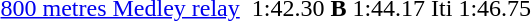<table>
<tr>
<td><a href='#'>800 metres Medley relay</a></td>
<td></td>
<td>1:42.30</td>
<td> <strong>B</strong></td>
<td>1:44.17</td>
<td> Iti</td>
<td>1:46.75</td>
</tr>
</table>
